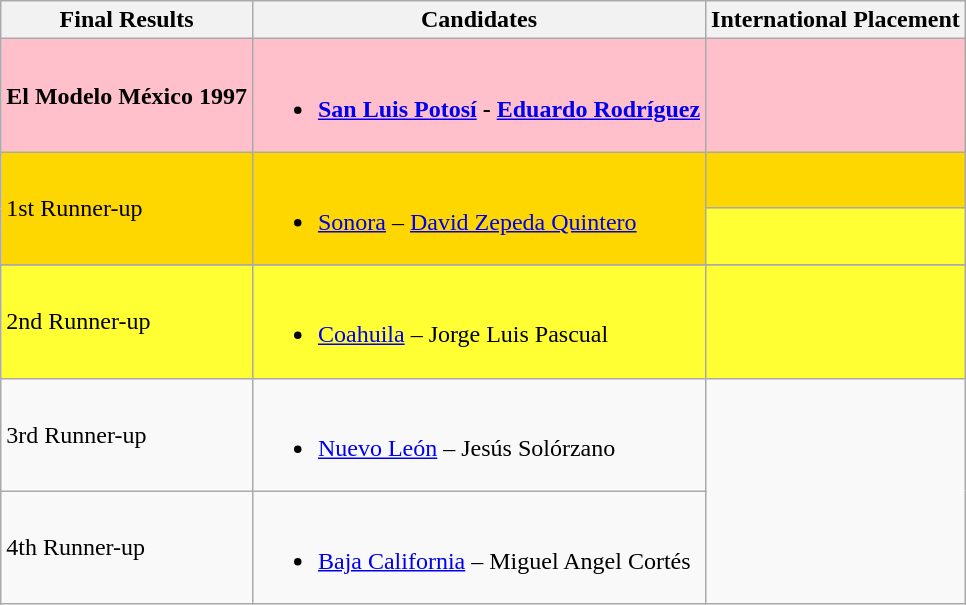<table class="wikitable sortable">
<tr>
<th>Final Results</th>
<th>Candidates</th>
<th>International Placement</th>
</tr>
<tr style="background:pink">
<td><strong>El Modelo México 1997</strong></td>
<td><br><ul><li><strong><a href='#'>San Luis Potosí</a> - <a href='#'>Eduardo Rodríguez</a></strong></li></ul></td>
<td></td>
</tr>
<tr style="background:gold">
<td rowspan="2">1st Runner-up</td>
<td rowspan="2"><br><ul><li><a href='#'>Sonora</a> – <a href='#'>David Zepeda Quintero</a></li></ul></td>
<td style="background:GOLD"></td>
</tr>
<tr style="background:#FFFF33">
<td></td>
</tr>
<tr>
</tr>
<tr style="background:#FFFF33">
<td>2nd Runner-up</td>
<td><br><ul><li><a href='#'>Coahuila</a> – Jorge Luis Pascual</li></ul></td>
<td></td>
</tr>
<tr>
<td>3rd Runner-up</td>
<td><br><ul><li><a href='#'>Nuevo León</a> – Jesús Solórzano</li></ul></td>
</tr>
<tr>
<td>4th Runner-up</td>
<td><br><ul><li><a href='#'>Baja California</a> – Miguel Angel Cortés</li></ul></td>
</tr>
</table>
